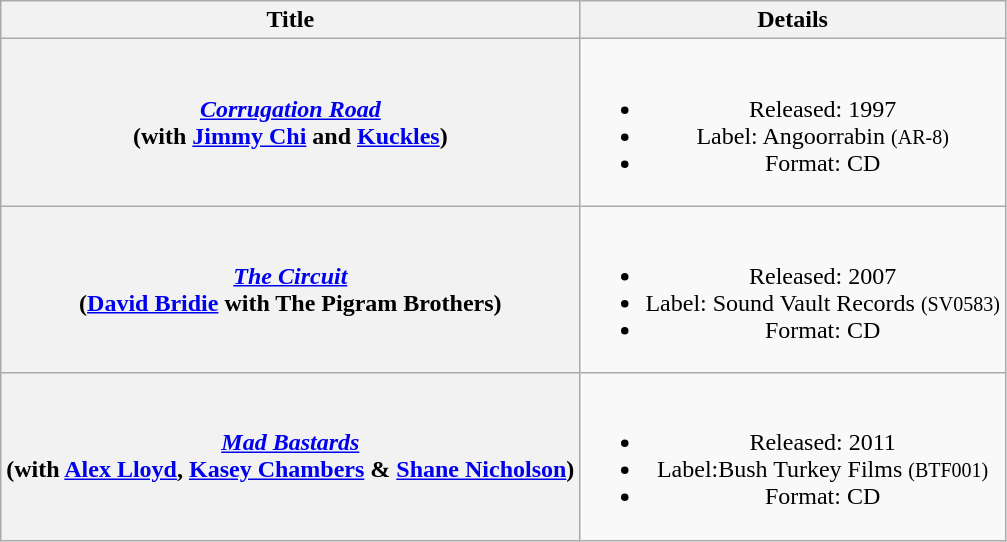<table class="wikitable plainrowheaders" style="text-align:center;" border="1">
<tr>
<th>Title</th>
<th>Details</th>
</tr>
<tr>
<th scope="row"><em><a href='#'>Corrugation Road</a></em> <br> (with <a href='#'>Jimmy Chi</a> and <a href='#'>Kuckles</a>)</th>
<td><br><ul><li>Released: 1997</li><li>Label: Angoorrabin <small>(AR-8)</small></li><li>Format: CD</li></ul></td>
</tr>
<tr>
<th scope="row"><em><a href='#'>The Circuit</a></em> <br> (<a href='#'>David Bridie</a> with The Pigram Brothers)</th>
<td><br><ul><li>Released: 2007</li><li>Label: Sound Vault Records <small>(SV0583)</small></li><li>Format: CD</li></ul></td>
</tr>
<tr>
<th scope="row"><em><a href='#'>Mad Bastards</a></em> <br> (with <a href='#'>Alex Lloyd</a>, <a href='#'>Kasey Chambers</a> & <a href='#'>Shane Nicholson</a>)</th>
<td><br><ul><li>Released: 2011</li><li>Label:Bush Turkey Films <small>(BTF001)</small></li><li>Format: CD</li></ul></td>
</tr>
</table>
